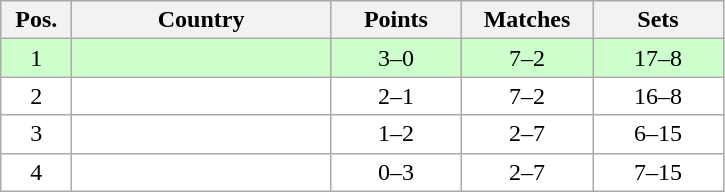<table class=wikitable style=text-align:center>
<tr>
<th width=40>Pos.</th>
<th width=165>Country</th>
<th width=80>Points</th>
<th width=80>Matches</th>
<th width=80>Sets</th>
</tr>
<tr bgcolor=ccffcc>
<td>1</td>
<td align=left></td>
<td>3–0</td>
<td>7–2</td>
<td>17–8</td>
</tr>
<tr bgcolor=ffffff>
<td>2</td>
<td align=left></td>
<td>2–1</td>
<td>7–2</td>
<td>16–8</td>
</tr>
<tr bgcolor=ffffff>
<td>3</td>
<td align=left></td>
<td>1–2</td>
<td>2–7</td>
<td>6–15</td>
</tr>
<tr bgcolor=ffffff>
<td>4</td>
<td align=left></td>
<td>0–3</td>
<td>2–7</td>
<td>7–15</td>
</tr>
</table>
